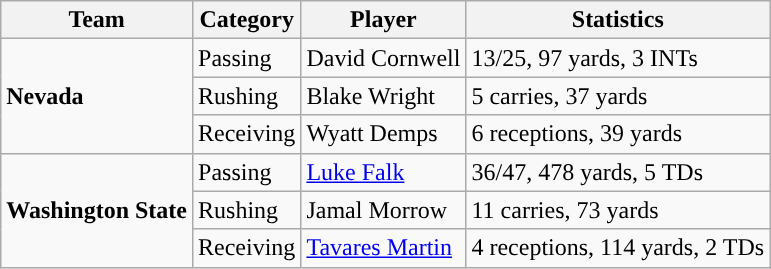<table class="wikitable" style="float: left;">
<tr>
<th>Team</th>
<th>Category</th>
<th>Player</th>
<th>Statistics</th>
</tr>
<tr>
<td rowspan=3><strong>Nevada</strong></td>
<td>Passing</td>
<td>David Cornwell</td>
<td>13/25, 97 yards, 3 INTs</td>
</tr>
<tr>
<td>Rushing</td>
<td>Blake Wright</td>
<td>5 carries, 37 yards</td>
</tr>
<tr>
<td>Receiving</td>
<td>Wyatt Demps</td>
<td>6 receptions, 39 yards</td>
</tr>
<tr>
<td rowspan=3><strong>Washington State</strong></td>
<td>Passing</td>
<td><a href='#'>Luke Falk</a></td>
<td>36/47, 478 yards, 5 TDs</td>
</tr>
<tr>
<td>Rushing</td>
<td>Jamal Morrow</td>
<td>11 carries, 73 yards</td>
</tr>
<tr>
<td>Receiving</td>
<td><a href='#'>Tavares Martin</a></td>
<td>4 receptions, 114 yards, 2 TDs</td>
</tr>
</table>
